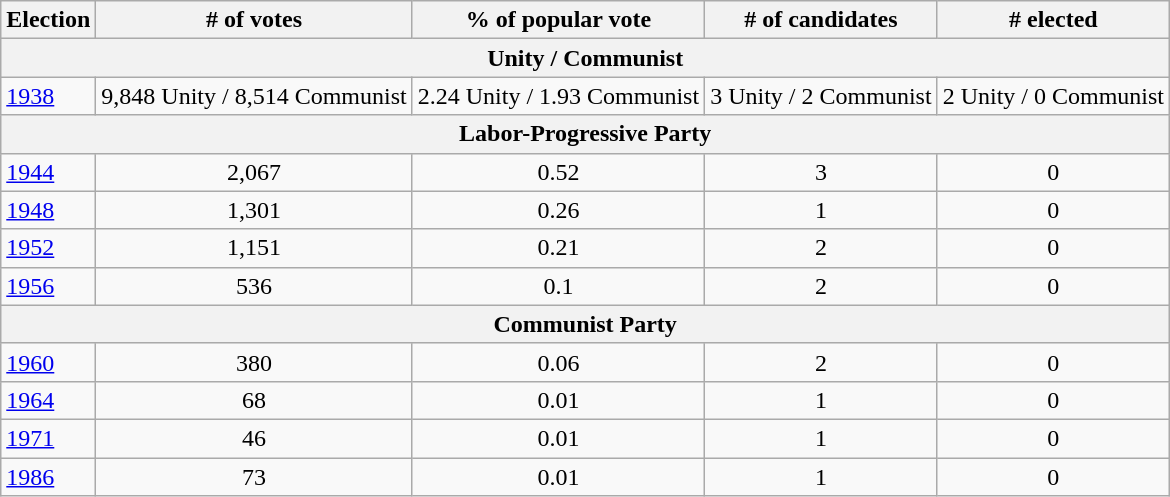<table class="wikitable">
<tr>
<th>Election</th>
<th align="center"># of votes</th>
<th align="center">% of popular vote</th>
<th align="center"># of candidates</th>
<th align="center"># elected</th>
</tr>
<tr>
<th colspan="5">Unity / Communist</th>
</tr>
<tr>
<td><a href='#'>1938</a></td>
<td align="center">9,848 Unity / 8,514 Communist</td>
<td align="center">2.24 Unity / 1.93 Communist</td>
<td align="center">3 Unity / 2 Communist</td>
<td align="center">2 Unity / 0 Communist</td>
</tr>
<tr>
<th colspan="5">Labor-Progressive Party</th>
</tr>
<tr>
<td><a href='#'>1944</a></td>
<td align="center">2,067</td>
<td align="center">0.52</td>
<td align="center">3</td>
<td align="center">0</td>
</tr>
<tr>
<td><a href='#'>1948</a></td>
<td align="center">1,301</td>
<td align="center">0.26</td>
<td align="center">1</td>
<td align="center">0</td>
</tr>
<tr>
<td><a href='#'>1952</a></td>
<td align="center">1,151</td>
<td align="center">0.21</td>
<td align="center">2</td>
<td align="center">0</td>
</tr>
<tr>
<td><a href='#'>1956</a></td>
<td align="center">536</td>
<td align="center">0.1</td>
<td align="center">2</td>
<td align="center">0</td>
</tr>
<tr>
<th colspan="5">Communist Party</th>
</tr>
<tr>
<td><a href='#'>1960</a></td>
<td align="center">380</td>
<td align="center">0.06</td>
<td align="center">2</td>
<td align="center">0</td>
</tr>
<tr>
<td><a href='#'>1964</a></td>
<td align="center">68</td>
<td align="center">0.01</td>
<td align="center">1</td>
<td align="center">0</td>
</tr>
<tr>
<td><a href='#'>1971</a></td>
<td align="center">46</td>
<td align="center">0.01</td>
<td align="center">1</td>
<td align="center">0</td>
</tr>
<tr>
<td><a href='#'>1986</a></td>
<td align="center">73</td>
<td align="center">0.01</td>
<td align="center">1</td>
<td align="center">0</td>
</tr>
</table>
